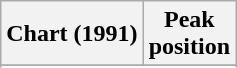<table class="wikitable">
<tr>
<th>Chart (1991)</th>
<th>Peak<br>position</th>
</tr>
<tr>
</tr>
<tr>
</tr>
</table>
